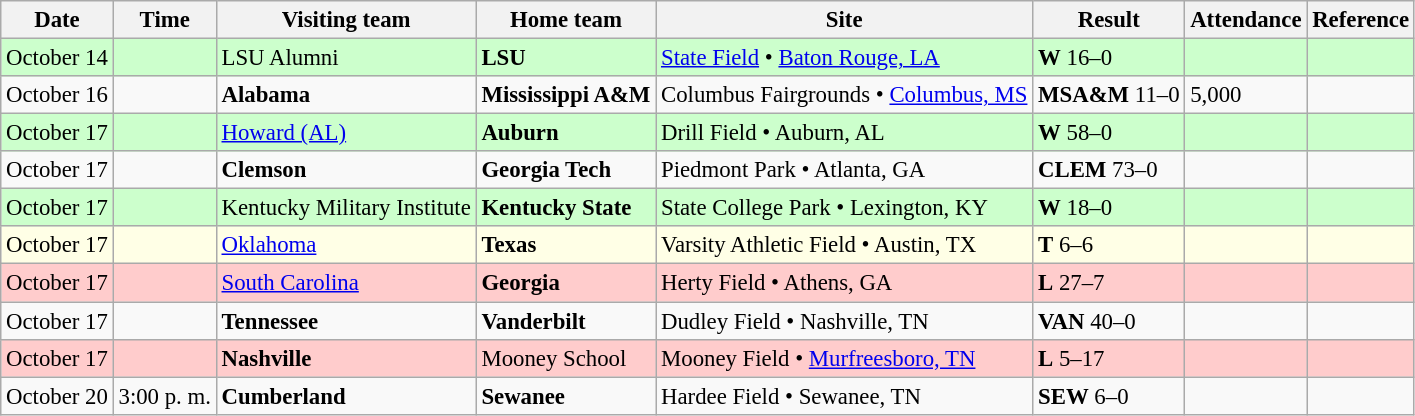<table class="wikitable" style="font-size:95%;">
<tr>
<th>Date</th>
<th>Time</th>
<th>Visiting team</th>
<th>Home team</th>
<th>Site</th>
<th>Result</th>
<th>Attendance</th>
<th class="unsortable">Reference</th>
</tr>
<tr bgcolor=ccffcc>
<td>October 14</td>
<td></td>
<td>LSU Alumni</td>
<td><strong>LSU</strong></td>
<td><a href='#'>State Field</a> • <a href='#'>Baton Rouge, LA</a></td>
<td><strong>W</strong> 16–0</td>
<td></td>
<td></td>
</tr>
<tr bgcolor=>
<td>October 16</td>
<td></td>
<td><strong>Alabama</strong></td>
<td><strong>Mississippi A&M</strong></td>
<td>Columbus Fairgrounds • <a href='#'>Columbus, MS</a></td>
<td><strong>MSA&M</strong> 11–0</td>
<td>5,000</td>
<td></td>
</tr>
<tr bgcolor=ccffcc>
<td>October 17</td>
<td></td>
<td><a href='#'>Howard (AL)</a></td>
<td><strong>Auburn</strong></td>
<td>Drill Field • Auburn, AL</td>
<td><strong>W</strong> 58–0</td>
<td></td>
<td></td>
</tr>
<tr bgcolor=>
<td>October 17</td>
<td></td>
<td><strong>Clemson</strong></td>
<td><strong>Georgia Tech</strong></td>
<td>Piedmont Park • Atlanta, GA</td>
<td><strong>CLEM</strong> 73–0</td>
<td></td>
<td></td>
</tr>
<tr bgcolor=ccffcc>
<td>October 17</td>
<td></td>
<td>Kentucky Military Institute</td>
<td><strong>Kentucky State</strong></td>
<td>State College Park • Lexington, KY</td>
<td><strong>W</strong> 18–0</td>
<td></td>
<td></td>
</tr>
<tr bgcolor=ffffe6>
<td>October 17</td>
<td></td>
<td><a href='#'>Oklahoma</a></td>
<td><strong>Texas</strong></td>
<td>Varsity Athletic Field • Austin, TX</td>
<td><strong>T</strong> 6–6</td>
<td></td>
<td></td>
</tr>
<tr bgcolor=ffcccc>
<td>October 17</td>
<td></td>
<td><a href='#'>South Carolina</a></td>
<td><strong>Georgia</strong></td>
<td>Herty Field • Athens, GA</td>
<td><strong>L</strong> 27–7</td>
<td></td>
<td></td>
</tr>
<tr bgcolor=>
<td>October 17</td>
<td></td>
<td><strong>Tennessee</strong></td>
<td><strong>Vanderbilt</strong></td>
<td>Dudley Field • Nashville, TN</td>
<td><strong>VAN</strong> 40–0</td>
<td></td>
<td></td>
</tr>
<tr bgcolor=ffcccc>
<td>October 17</td>
<td></td>
<td><strong>Nashville</strong></td>
<td>Mooney School</td>
<td>Mooney Field • <a href='#'>Murfreesboro, TN</a></td>
<td><strong>L</strong> 5–17</td>
<td></td>
<td></td>
</tr>
<tr bgcolor=>
<td>October 20</td>
<td>3:00 p. m.</td>
<td><strong>Cumberland</strong></td>
<td><strong>Sewanee</strong></td>
<td>Hardee Field • Sewanee, TN</td>
<td><strong>SEW</strong> 6–0</td>
<td></td>
<td></td>
</tr>
</table>
